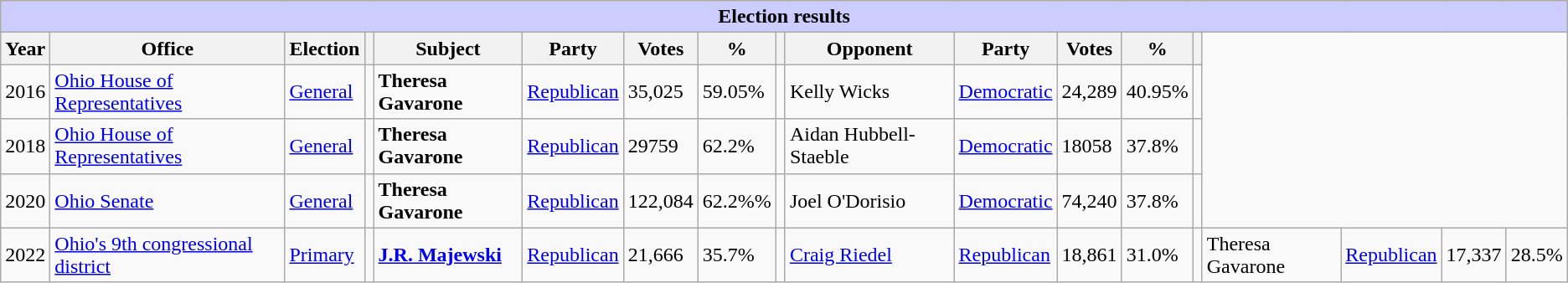<table class="wikitable collapsible">
<tr bgcolor=#cccccc>
<th colspan=19 style="background: #ccccff;">Election results</th>
</tr>
<tr>
<th>Year</th>
<th>Office</th>
<th>Election</th>
<th></th>
<th>Subject</th>
<th>Party</th>
<th>Votes</th>
<th>%</th>
<th></th>
<th>Opponent</th>
<th>Party</th>
<th>Votes</th>
<th>%</th>
<th></th>
</tr>
<tr>
<td>2016</td>
<td><a href='#'>Ohio House of Representatives</a></td>
<td><a href='#'>General</a></td>
<td></td>
<td><strong>Theresa Gavarone</strong></td>
<td><a href='#'>Republican</a></td>
<td>35,025</td>
<td>59.05%</td>
<td></td>
<td>Kelly Wicks</td>
<td><a href='#'>Democratic</a></td>
<td>24,289</td>
<td>40.95%</td>
<td></td>
</tr>
<tr>
<td>2018</td>
<td><a href='#'>Ohio House of Representatives</a></td>
<td><a href='#'>General</a></td>
<td></td>
<td><strong>Theresa Gavarone</strong></td>
<td><a href='#'>Republican</a></td>
<td>29759</td>
<td>62.2%</td>
<td></td>
<td>Aidan Hubbell-Staeble</td>
<td><a href='#'>Democratic</a></td>
<td>18058</td>
<td>37.8%</td>
<td></td>
</tr>
<tr>
<td>2020</td>
<td><a href='#'>Ohio Senate</a></td>
<td><a href='#'>General</a></td>
<td></td>
<td><strong>Theresa Gavarone</strong></td>
<td><a href='#'>Republican</a></td>
<td>122,084</td>
<td>62.2%%</td>
<td></td>
<td>Joel O'Dorisio</td>
<td><a href='#'>Democratic</a></td>
<td>74,240</td>
<td>37.8%</td>
<td></td>
</tr>
<tr>
<td>2022</td>
<td><a href='#'>Ohio's 9th congressional district</a></td>
<td><a href='#'>Primary</a></td>
<td></td>
<td><strong><a href='#'>J.R. Majewski</a></strong></td>
<td><a href='#'>Republican</a></td>
<td>21,666</td>
<td>35.7%</td>
<td></td>
<td><a href='#'>Craig Riedel</a></td>
<td><a href='#'>Republican</a></td>
<td>18,861</td>
<td>31.0%</td>
<td></td>
<td>Theresa Gavarone</td>
<td><a href='#'>Republican</a></td>
<td>17,337</td>
<td>28.5%</td>
</tr>
</table>
